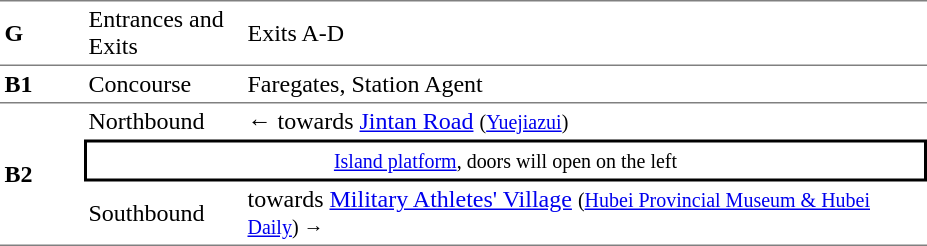<table table border=0 cellspacing=0 cellpadding=3>
<tr>
<td style="border-top:solid 1px gray;border-bottom:solid 0px gray;" width=50><strong>G</strong></td>
<td style="border-top:solid 1px gray;border-bottom:solid 0px gray;" width=100>Entrances and Exits</td>
<td style="border-top:solid 1px gray;border-bottom:solid 0px gray;" width=450>Exits A-D</td>
</tr>
<tr>
<td style="border-top:solid 1px gray;border-bottom:solid 1px gray;" width=50><strong>B1</strong></td>
<td style="border-top:solid 1px gray;border-bottom:solid 1px gray;" width=100>Concourse</td>
<td style="border-top:solid 1px gray;border-bottom:solid 1px gray;" width=450>Faregates, Station Agent</td>
</tr>
<tr>
<td style="border-bottom:solid 1px gray;" rowspan=3><strong>B2</strong></td>
<td>Northbound</td>
<td>←  towards <a href='#'>Jintan Road</a> <small>(<a href='#'>Yuejiazui</a>)</small></td>
</tr>
<tr>
<td style="border-right:solid 2px black;border-left:solid 2px black;border-top:solid 2px black;border-bottom:solid 2px black;text-align:center;" colspan=2><small><a href='#'>Island platform</a>, doors will open on the left</small></td>
</tr>
<tr>
<td style="border-bottom:solid 1px gray;">Southbound</td>
<td style="border-bottom:solid 1px gray;"> towards <a href='#'>Military Athletes' Village</a> <small>(<a href='#'>Hubei Provincial Museum & Hubei Daily</a>) →</small></td>
</tr>
</table>
